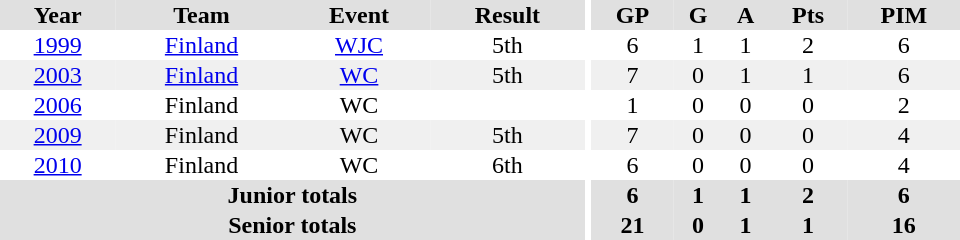<table border="0" cellpadding="1" cellspacing="0" ID="Table3" style="text-align:center; width:40em">
<tr ALIGN="center" bgcolor="#e0e0e0">
<th>Year</th>
<th>Team</th>
<th>Event</th>
<th>Result</th>
<th rowspan="99" bgcolor="#ffffff"></th>
<th>GP</th>
<th>G</th>
<th>A</th>
<th>Pts</th>
<th>PIM</th>
</tr>
<tr>
<td><a href='#'>1999</a></td>
<td><a href='#'>Finland</a></td>
<td><a href='#'>WJC</a></td>
<td>5th</td>
<td>6</td>
<td>1</td>
<td>1</td>
<td>2</td>
<td>6</td>
</tr>
<tr bgcolor="#f0f0f0">
<td><a href='#'>2003</a></td>
<td><a href='#'>Finland</a></td>
<td><a href='#'>WC</a></td>
<td>5th</td>
<td>7</td>
<td>0</td>
<td>1</td>
<td>1</td>
<td>6</td>
</tr>
<tr>
<td><a href='#'>2006</a></td>
<td>Finland</td>
<td>WC</td>
<td></td>
<td>1</td>
<td>0</td>
<td>0</td>
<td>0</td>
<td>2</td>
</tr>
<tr bgcolor="#f0f0f0">
<td><a href='#'>2009</a></td>
<td>Finland</td>
<td>WC</td>
<td>5th</td>
<td>7</td>
<td>0</td>
<td>0</td>
<td>0</td>
<td>4</td>
</tr>
<tr>
<td><a href='#'>2010</a></td>
<td>Finland</td>
<td>WC</td>
<td>6th</td>
<td>6</td>
<td>0</td>
<td>0</td>
<td>0</td>
<td>4</td>
</tr>
<tr bgcolor="#e0e0e0">
<th colspan="4">Junior totals</th>
<th>6</th>
<th>1</th>
<th>1</th>
<th>2</th>
<th>6</th>
</tr>
<tr bgcolor="#e0e0e0">
<th colspan="4">Senior totals</th>
<th>21</th>
<th>0</th>
<th>1</th>
<th>1</th>
<th>16</th>
</tr>
</table>
